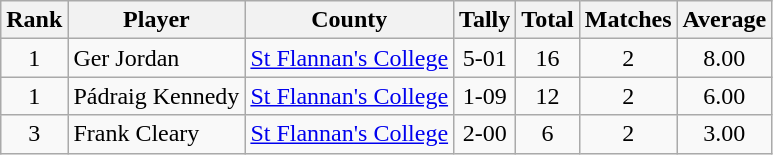<table class="wikitable">
<tr>
<th>Rank</th>
<th>Player</th>
<th>County</th>
<th>Tally</th>
<th>Total</th>
<th>Matches</th>
<th>Average</th>
</tr>
<tr>
<td rowspan=1 align=center>1</td>
<td>Ger Jordan</td>
<td><a href='#'>St Flannan's College</a></td>
<td align=center>5-01</td>
<td align=center>16</td>
<td align=center>2</td>
<td align=center>8.00</td>
</tr>
<tr>
<td rowspan=1 align=center>1</td>
<td>Pádraig Kennedy</td>
<td><a href='#'>St Flannan's College</a></td>
<td align=center>1-09</td>
<td align=center>12</td>
<td align=center>2</td>
<td align=center>6.00</td>
</tr>
<tr>
<td rowspan=1 align=center>3</td>
<td>Frank Cleary</td>
<td><a href='#'>St Flannan's College</a></td>
<td align=center>2-00</td>
<td align=center>6</td>
<td align=center>2</td>
<td align=center>3.00</td>
</tr>
</table>
